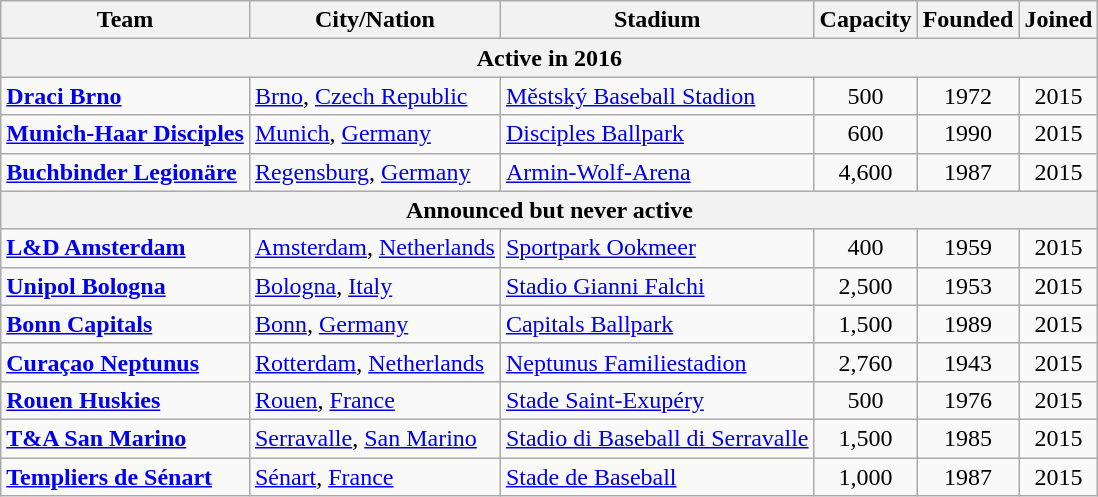<table class="wikitable" text-align:left">
<tr>
<th>Team</th>
<th>City/Nation</th>
<th>Stadium</th>
<th>Capacity</th>
<th>Founded</th>
<th>Joined</th>
</tr>
<tr>
<th colspan=6>Active in 2016</th>
</tr>
<tr>
<td><strong><a href='#'>Draci Brno</a></strong></td>
<td> <a href='#'>Brno</a>, <a href='#'>Czech Republic</a></td>
<td><a href='#'>Městský Baseball Stadion</a></td>
<td align=center>500</td>
<td align=center>1972</td>
<td align=center>2015</td>
</tr>
<tr>
<td><strong><a href='#'>Munich-Haar Disciples</a></strong> </td>
<td> <a href='#'>Munich</a>, <a href='#'>Germany</a></td>
<td><a href='#'>Disciples Ballpark</a></td>
<td align=center>600</td>
<td align=center>1990</td>
<td align=center>2015</td>
</tr>
<tr>
<td><strong><a href='#'>Buchbinder Legionäre</a></strong></td>
<td> <a href='#'>Regensburg</a>, <a href='#'>Germany</a></td>
<td><a href='#'>Armin-Wolf-Arena</a></td>
<td align=center>4,600</td>
<td align=center>1987</td>
<td align=center>2015</td>
</tr>
<tr>
<th colspan=6>Announced but never active</th>
</tr>
<tr>
<td><strong><a href='#'>L&D Amsterdam</a></strong></td>
<td> <a href='#'>Amsterdam</a>, <a href='#'>Netherlands</a></td>
<td><a href='#'>Sportpark Ookmeer</a></td>
<td align=center>400</td>
<td align=center>1959</td>
<td align=center>2015</td>
</tr>
<tr>
<td><strong><a href='#'>Unipol Bologna</a></strong></td>
<td> <a href='#'>Bologna</a>, <a href='#'>Italy</a></td>
<td><a href='#'>Stadio Gianni Falchi</a></td>
<td align=center>2,500</td>
<td align=center>1953</td>
<td align=center>2015</td>
</tr>
<tr>
<td><strong><a href='#'>Bonn Capitals</a></strong> </td>
<td> <a href='#'>Bonn</a>, <a href='#'>Germany</a></td>
<td><a href='#'>Capitals Ballpark</a></td>
<td align=center>1,500</td>
<td align=center>1989</td>
<td align=center>2015</td>
</tr>
<tr>
<td><strong><a href='#'>Curaçao Neptunus</a></strong></td>
<td> <a href='#'>Rotterdam</a>, <a href='#'>Netherlands</a></td>
<td><a href='#'>Neptunus Familiestadion</a></td>
<td align=center>2,760</td>
<td align=center>1943</td>
<td align=center>2015</td>
</tr>
<tr>
<td><strong><a href='#'>Rouen Huskies</a></strong> </td>
<td> <a href='#'>Rouen</a>, <a href='#'>France</a></td>
<td><a href='#'>Stade Saint-Exupéry</a></td>
<td align=center>500</td>
<td align=center>1976</td>
<td align=center>2015</td>
</tr>
<tr>
<td><strong><a href='#'>T&A San Marino</a></strong></td>
<td> <a href='#'>Serravalle</a>, <a href='#'>San Marino</a></td>
<td><a href='#'>Stadio di Baseball di Serravalle</a></td>
<td align=center>1,500</td>
<td align=center>1985</td>
<td align=center>2015</td>
</tr>
<tr>
<td><strong><a href='#'>Templiers de Sénart</a></strong></td>
<td> <a href='#'>Sénart</a>, <a href='#'>France</a></td>
<td><a href='#'>Stade de Baseball</a></td>
<td align=center>1,000</td>
<td align=center>1987</td>
<td align=center>2015</td>
</tr>
</table>
